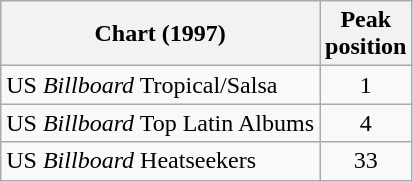<table class="wikitable">
<tr>
<th>Chart (1997)</th>
<th>Peak<br>position</th>
</tr>
<tr>
<td>US <em>Billboard</em> Tropical/Salsa</td>
<td align="center">1</td>
</tr>
<tr>
<td>US <em>Billboard</em> Top Latin Albums</td>
<td align="center">4</td>
</tr>
<tr>
<td>US <em>Billboard</em> Heatseekers</td>
<td align="center">33</td>
</tr>
</table>
